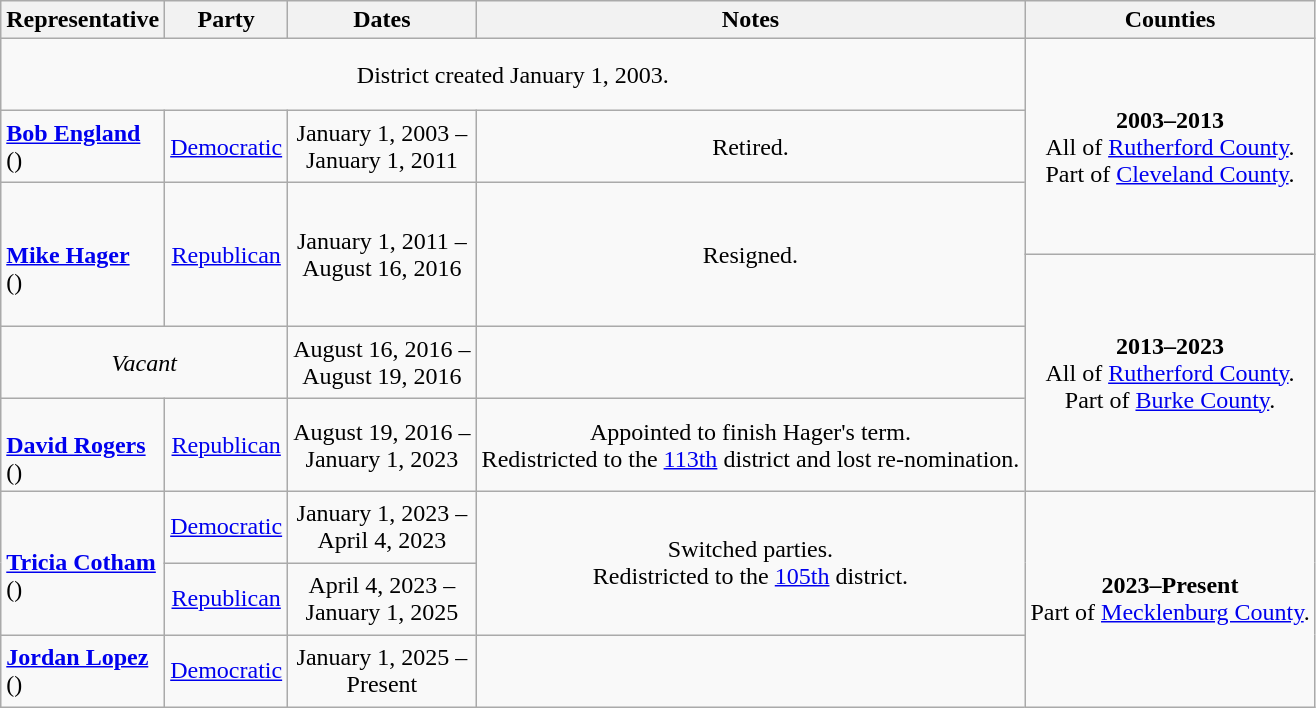<table class=wikitable style="text-align:center">
<tr>
<th>Representative</th>
<th>Party</th>
<th>Dates</th>
<th>Notes</th>
<th>Counties</th>
</tr>
<tr style="height:3em">
<td colspan=4>District created January 1, 2003.</td>
<td rowspan=3><strong>2003–2013</strong> <br> All of  <a href='#'>Rutherford County</a>. <br> Part of <a href='#'>Cleveland County</a>.</td>
</tr>
<tr style="height:3em">
<td align=left><strong><a href='#'>Bob England</a></strong><br>()</td>
<td><a href='#'>Democratic</a></td>
<td nowrap>January 1, 2003 – <br> January 1, 2011</td>
<td>Retired.</td>
</tr>
<tr style="height:3em">
<td rowspan=2 align=left><br><strong><a href='#'>Mike Hager</a></strong><br>()</td>
<td rowspan=2 ><a href='#'>Republican</a></td>
<td rowspan=2 nowrap>January 1, 2011 – <br> August 16, 2016</td>
<td rowspan=2>Resigned.</td>
</tr>
<tr style="height:3em">
<td rowspan=3><strong>2013–2023</strong> <br> All of <a href='#'>Rutherford County</a>. <br> Part of <a href='#'>Burke County</a>.</td>
</tr>
<tr style="height:3em">
<td colspan=2><em>Vacant</em></td>
<td nowrap>August 16, 2016 – <br> August 19, 2016</td>
<td></td>
</tr>
<tr style="height:3em">
<td align=left><br><strong><a href='#'>David Rogers</a></strong><br>()</td>
<td><a href='#'>Republican</a></td>
<td nowrap>August 19, 2016 – <br> January 1, 2023</td>
<td>Appointed to finish Hager's term. <br> Redistricted to the <a href='#'>113th</a> district and lost re-nomination.</td>
</tr>
<tr style="height:3em">
<td rowspan=2 align=left><br><strong><a href='#'>Tricia Cotham</a></strong><br>()</td>
<td><a href='#'>Democratic</a></td>
<td nowrap>January 1, 2023 – <br> April 4, 2023</td>
<td rowspan=2>Switched parties. <br> Redistricted to the <a href='#'>105th</a> district.</td>
<td rowspan=3><strong>2023–Present</strong> <br> Part of <a href='#'>Mecklenburg County</a>.</td>
</tr>
<tr style="height:3em">
<td><a href='#'>Republican</a></td>
<td nowrap>April 4, 2023 – <br> January 1, 2025</td>
</tr>
<tr style="height:3em">
<td align=left><strong><a href='#'>Jordan Lopez</a></strong><br>()</td>
<td><a href='#'>Democratic</a></td>
<td nowrap>January 1, 2025 – <br> Present</td>
<td></td>
</tr>
</table>
